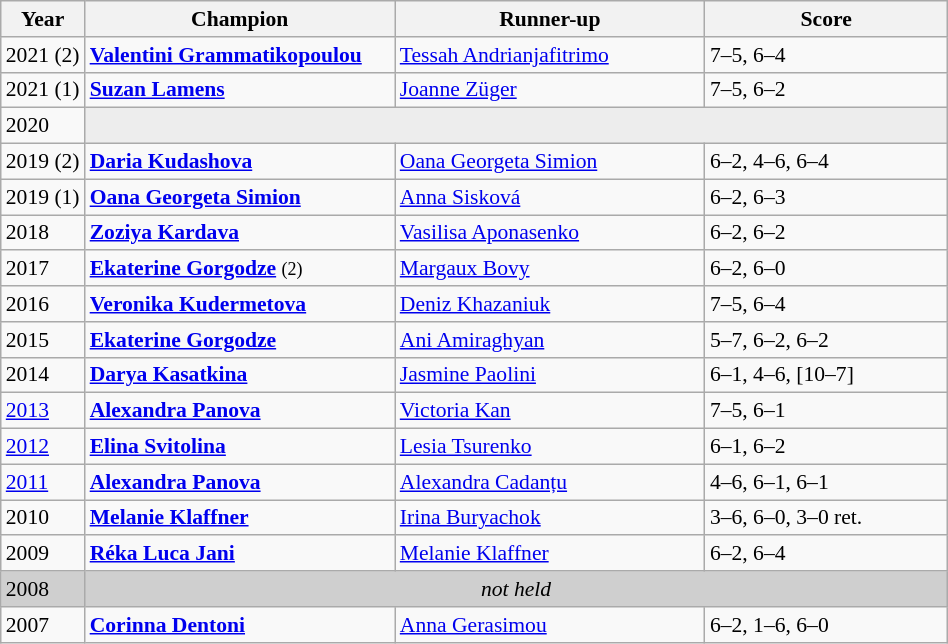<table class="wikitable" style="font-size:90%">
<tr>
<th>Year</th>
<th width="200">Champion</th>
<th width="200">Runner-up</th>
<th width="155">Score</th>
</tr>
<tr>
<td>2021 (2)</td>
<td> <strong><a href='#'>Valentini Grammatikopoulou</a></strong></td>
<td> <a href='#'>Tessah Andrianjafitrimo</a></td>
<td>7–5, 6–4</td>
</tr>
<tr>
<td>2021 (1)</td>
<td> <strong><a href='#'>Suzan Lamens</a></strong></td>
<td> <a href='#'>Joanne Züger</a></td>
<td>7–5, 6–2</td>
</tr>
<tr>
<td>2020</td>
<td colspan=3 bgcolor="#ededed"></td>
</tr>
<tr>
<td>2019 (2)</td>
<td> <strong><a href='#'>Daria Kudashova</a></strong></td>
<td> <a href='#'>Oana Georgeta Simion</a></td>
<td>6–2, 4–6, 6–4</td>
</tr>
<tr>
<td>2019 (1)</td>
<td> <strong><a href='#'>Oana Georgeta Simion</a></strong></td>
<td> <a href='#'>Anna Sisková</a></td>
<td>6–2, 6–3</td>
</tr>
<tr>
<td>2018</td>
<td> <strong><a href='#'>Zoziya Kardava</a></strong></td>
<td> <a href='#'>Vasilisa Aponasenko</a></td>
<td>6–2, 6–2</td>
</tr>
<tr>
<td>2017</td>
<td> <strong><a href='#'>Ekaterine Gorgodze</a></strong> <small>(2)</small></td>
<td> <a href='#'>Margaux Bovy</a></td>
<td>6–2, 6–0</td>
</tr>
<tr>
<td>2016</td>
<td> <strong><a href='#'>Veronika Kudermetova</a></strong></td>
<td> <a href='#'>Deniz Khazaniuk</a></td>
<td>7–5, 6–4</td>
</tr>
<tr>
<td>2015</td>
<td> <strong><a href='#'>Ekaterine Gorgodze</a></strong></td>
<td> <a href='#'>Ani Amiraghyan</a></td>
<td>5–7, 6–2, 6–2</td>
</tr>
<tr>
<td>2014</td>
<td> <strong><a href='#'>Darya Kasatkina</a></strong></td>
<td> <a href='#'>Jasmine Paolini</a></td>
<td>6–1, 4–6, [10–7]</td>
</tr>
<tr>
<td><a href='#'>2013</a></td>
<td> <strong><a href='#'>Alexandra Panova</a></strong></td>
<td> <a href='#'>Victoria Kan</a></td>
<td>7–5, 6–1</td>
</tr>
<tr>
<td><a href='#'>2012</a></td>
<td> <strong><a href='#'>Elina Svitolina</a></strong></td>
<td> <a href='#'>Lesia Tsurenko</a></td>
<td>6–1, 6–2</td>
</tr>
<tr>
<td><a href='#'>2011</a></td>
<td> <strong><a href='#'>Alexandra Panova</a></strong></td>
<td> <a href='#'>Alexandra Cadanțu</a></td>
<td>4–6, 6–1, 6–1</td>
</tr>
<tr>
<td>2010</td>
<td> <strong><a href='#'>Melanie Klaffner</a></strong></td>
<td> <a href='#'>Irina Buryachok</a></td>
<td>3–6, 6–0, 3–0 ret.</td>
</tr>
<tr>
<td>2009</td>
<td> <strong><a href='#'>Réka Luca Jani</a></strong></td>
<td> <a href='#'>Melanie Klaffner</a></td>
<td>6–2, 6–4</td>
</tr>
<tr>
<td style="background:#cfcfcf">2008</td>
<td colspan=4 align=center style="background:#cfcfcf"><em>not held</em></td>
</tr>
<tr>
<td>2007</td>
<td> <strong><a href='#'>Corinna Dentoni</a></strong></td>
<td> <a href='#'>Anna Gerasimou</a></td>
<td>6–2, 1–6, 6–0</td>
</tr>
</table>
